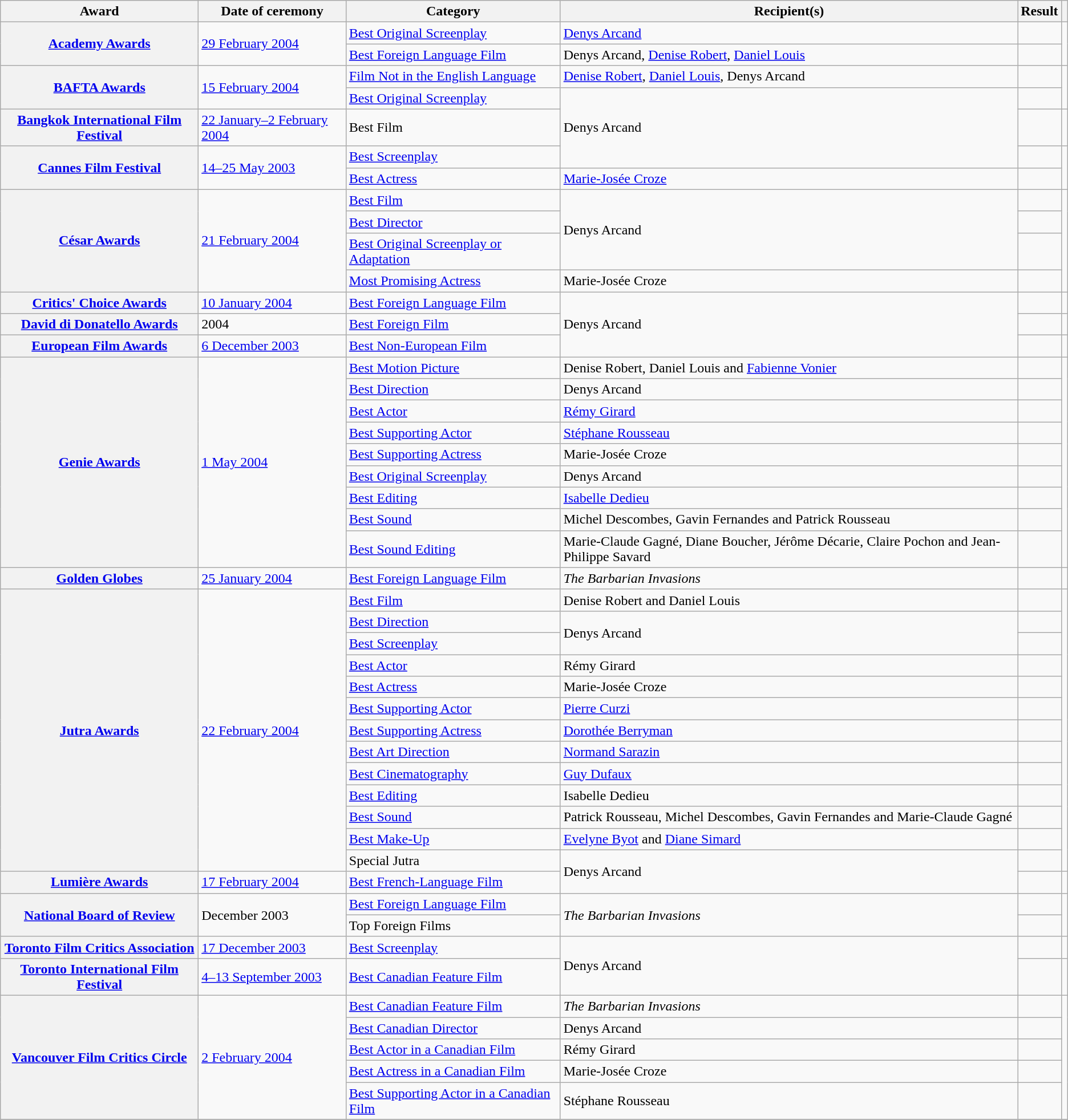<table class="wikitable plainrowheaders sortable">
<tr>
<th scope="col">Award</th>
<th scope="col">Date of ceremony</th>
<th scope="col">Category</th>
<th scope="col">Recipient(s)</th>
<th scope="col">Result</th>
<th scope="col" class="unsortable"></th>
</tr>
<tr>
<th scope="row" rowspan=2><a href='#'>Academy Awards</a></th>
<td rowspan="2"><a href='#'>29 February 2004</a></td>
<td><a href='#'>Best Original Screenplay</a></td>
<td><a href='#'>Denys Arcand</a></td>
<td></td>
<td rowspan="2"></td>
</tr>
<tr>
<td><a href='#'>Best Foreign Language Film</a></td>
<td>Denys Arcand, <a href='#'>Denise Robert</a>, <a href='#'>Daniel Louis</a></td>
<td></td>
</tr>
<tr>
<th scope="row" rowspan=2><a href='#'>BAFTA Awards</a></th>
<td rowspan="2"><a href='#'>15 February 2004</a></td>
<td><a href='#'>Film Not in the English Language</a></td>
<td><a href='#'>Denise Robert</a>, <a href='#'>Daniel Louis</a>, Denys Arcand</td>
<td></td>
<td rowspan="2"></td>
</tr>
<tr>
<td><a href='#'>Best Original Screenplay</a></td>
<td rowspan="3">Denys Arcand</td>
<td></td>
</tr>
<tr>
<th scope="row"><a href='#'>Bangkok International Film Festival</a></th>
<td rowspan="1"><a href='#'>22 January–2 February 2004</a></td>
<td>Best Film</td>
<td></td>
<td rowspan="1"></td>
</tr>
<tr>
<th scope="row" rowspan=2><a href='#'>Cannes Film Festival</a></th>
<td rowspan="2"><a href='#'>14–25 May 2003</a></td>
<td><a href='#'>Best Screenplay</a></td>
<td></td>
<td rowspan="2"></td>
</tr>
<tr>
<td><a href='#'>Best Actress</a></td>
<td><a href='#'>Marie-Josée Croze</a></td>
<td></td>
</tr>
<tr>
<th scope="row" rowspan=4><a href='#'>César Awards</a></th>
<td rowspan="4"><a href='#'>21 February 2004</a></td>
<td><a href='#'>Best Film</a></td>
<td rowspan="3">Denys Arcand</td>
<td></td>
<td rowspan="4"></td>
</tr>
<tr>
<td><a href='#'>Best Director</a></td>
<td></td>
</tr>
<tr>
<td><a href='#'>Best Original Screenplay or Adaptation</a></td>
<td></td>
</tr>
<tr>
<td><a href='#'>Most Promising Actress</a></td>
<td>Marie-Josée Croze</td>
<td></td>
</tr>
<tr>
<th scope="row"><a href='#'>Critics' Choice Awards</a></th>
<td rowspan="1"><a href='#'>10 January 2004</a></td>
<td><a href='#'>Best Foreign Language Film</a></td>
<td rowspan="3">Denys Arcand</td>
<td></td>
<td rowspan="1"></td>
</tr>
<tr>
<th scope="row"><a href='#'>David di Donatello Awards</a></th>
<td>2004</td>
<td><a href='#'>Best Foreign Film</a></td>
<td></td>
<td rowspan="1"></td>
</tr>
<tr>
<th scope="row"><a href='#'>European Film Awards</a></th>
<td><a href='#'>6 December 2003</a></td>
<td><a href='#'>Best Non-European Film</a></td>
<td></td>
<td rowspan="1"></td>
</tr>
<tr>
<th scope="row" rowspan=9><a href='#'>Genie Awards</a></th>
<td rowspan="9"><a href='#'>1 May 2004</a></td>
<td><a href='#'>Best Motion Picture</a></td>
<td>Denise Robert, Daniel Louis and <a href='#'>Fabienne Vonier</a></td>
<td></td>
<td rowspan="9"></td>
</tr>
<tr>
<td><a href='#'>Best Direction</a></td>
<td>Denys Arcand</td>
<td></td>
</tr>
<tr>
<td><a href='#'>Best Actor</a></td>
<td><a href='#'>Rémy Girard</a></td>
<td></td>
</tr>
<tr>
<td><a href='#'>Best Supporting Actor</a></td>
<td><a href='#'>Stéphane Rousseau</a></td>
<td></td>
</tr>
<tr>
<td><a href='#'>Best Supporting Actress</a></td>
<td>Marie-Josée Croze</td>
<td></td>
</tr>
<tr>
<td><a href='#'>Best Original Screenplay</a></td>
<td>Denys Arcand</td>
<td></td>
</tr>
<tr>
<td><a href='#'>Best Editing</a></td>
<td><a href='#'>Isabelle Dedieu</a></td>
<td></td>
</tr>
<tr>
<td><a href='#'>Best Sound</a></td>
<td>Michel Descombes, Gavin Fernandes and Patrick Rousseau</td>
<td></td>
</tr>
<tr>
<td><a href='#'>Best Sound Editing</a></td>
<td>Marie-Claude Gagné, Diane Boucher, Jérôme Décarie, Claire Pochon and Jean-Philippe Savard</td>
<td></td>
</tr>
<tr>
<th scope="row"><a href='#'>Golden Globes</a></th>
<td rowspan="1"><a href='#'>25 January 2004</a></td>
<td><a href='#'>Best Foreign Language Film</a></td>
<td><em>The Barbarian Invasions</em></td>
<td></td>
<td rowspan="1"></td>
</tr>
<tr>
<th scope="row" rowspan=13><a href='#'>Jutra Awards</a></th>
<td rowspan="13"><a href='#'>22 February 2004</a></td>
<td><a href='#'>Best Film</a></td>
<td>Denise Robert and Daniel Louis</td>
<td></td>
<td rowspan="13"></td>
</tr>
<tr>
<td><a href='#'>Best Direction</a></td>
<td rowspan="2">Denys Arcand</td>
<td></td>
</tr>
<tr>
<td><a href='#'>Best Screenplay</a></td>
<td></td>
</tr>
<tr>
<td><a href='#'>Best Actor</a></td>
<td>Rémy Girard</td>
<td></td>
</tr>
<tr>
<td><a href='#'>Best Actress</a></td>
<td>Marie-Josée Croze</td>
<td></td>
</tr>
<tr>
<td><a href='#'>Best Supporting Actor</a></td>
<td><a href='#'>Pierre Curzi</a></td>
<td></td>
</tr>
<tr>
<td><a href='#'>Best Supporting Actress</a></td>
<td><a href='#'>Dorothée Berryman</a></td>
<td></td>
</tr>
<tr>
<td><a href='#'>Best Art Direction</a></td>
<td><a href='#'>Normand Sarazin</a></td>
<td></td>
</tr>
<tr>
<td><a href='#'>Best Cinematography</a></td>
<td><a href='#'>Guy Dufaux</a></td>
<td></td>
</tr>
<tr>
<td><a href='#'>Best Editing</a></td>
<td>Isabelle Dedieu</td>
<td></td>
</tr>
<tr>
<td><a href='#'>Best Sound</a></td>
<td>Patrick Rousseau, Michel Descombes, Gavin Fernandes and Marie-Claude Gagné</td>
<td></td>
</tr>
<tr>
<td><a href='#'>Best Make-Up</a></td>
<td><a href='#'>Evelyne Byot</a> and <a href='#'>Diane Simard</a></td>
<td></td>
</tr>
<tr>
<td>Special Jutra</td>
<td rowspan="2">Denys Arcand</td>
<td></td>
</tr>
<tr>
<th scope="row"><a href='#'>Lumière Awards</a></th>
<td rowspan="1"><a href='#'>17 February 2004</a></td>
<td><a href='#'>Best French-Language Film</a></td>
<td></td>
<td rowspan="1"></td>
</tr>
<tr>
<th scope="row" rowspan=2><a href='#'>National Board of Review</a></th>
<td rowspan="2">December 2003</td>
<td><a href='#'>Best Foreign Language Film</a></td>
<td rowspan="2"><em>The Barbarian Invasions</em></td>
<td></td>
<td rowspan="2"></td>
</tr>
<tr>
<td>Top Foreign Films</td>
<td></td>
</tr>
<tr>
<th scope="row"><a href='#'>Toronto Film Critics Association</a></th>
<td rowspan="1"><a href='#'>17 December 2003</a></td>
<td><a href='#'>Best Screenplay</a></td>
<td rowspan="2">Denys Arcand</td>
<td></td>
<td rowspan="1"></td>
</tr>
<tr>
<th scope="row"><a href='#'>Toronto International Film Festival</a></th>
<td rowspan="1"><a href='#'>4–13 September 2003</a></td>
<td><a href='#'>Best Canadian Feature Film</a></td>
<td></td>
<td rowspan="1"></td>
</tr>
<tr>
<th scope="row" rowspan=5><a href='#'>Vancouver Film Critics Circle</a></th>
<td rowspan="5"><a href='#'>2 February 2004</a></td>
<td><a href='#'>Best Canadian Feature Film</a></td>
<td><em>The Barbarian Invasions</em></td>
<td></td>
<td rowspan="5"></td>
</tr>
<tr>
<td><a href='#'>Best Canadian Director</a></td>
<td>Denys Arcand</td>
<td></td>
</tr>
<tr>
<td><a href='#'>Best Actor in a Canadian Film</a></td>
<td>Rémy Girard</td>
<td></td>
</tr>
<tr>
<td><a href='#'>Best Actress in a Canadian Film</a></td>
<td>Marie-Josée Croze</td>
<td></td>
</tr>
<tr>
<td><a href='#'>Best Supporting Actor in a Canadian Film</a></td>
<td>Stéphane Rousseau</td>
<td></td>
</tr>
<tr>
</tr>
</table>
